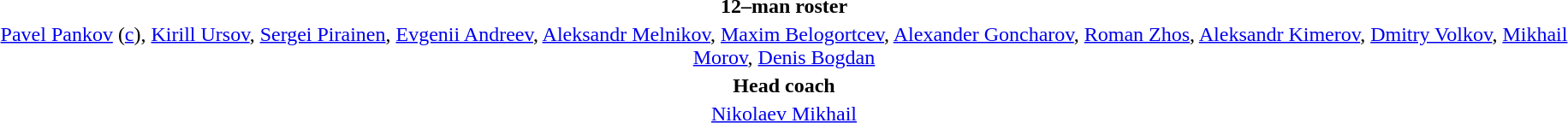<table style="text-align: center; margin-top: 2em; margin-left: auto; margin-right: auto">
<tr>
<td><strong>12–man roster</strong></td>
</tr>
<tr>
<td><a href='#'>Pavel Pankov</a> (<a href='#'>c</a>), <a href='#'>Kirill Ursov</a>, <a href='#'>Sergei Pirainen</a>, <a href='#'>Evgenii Andreev</a>, <a href='#'>Aleksandr Melnikov</a>, <a href='#'>Maxim Belogortcev</a>, <a href='#'>Alexander Goncharov</a>, <a href='#'>Roman Zhos</a>, <a href='#'>Aleksandr Kimerov</a>, <a href='#'>Dmitry Volkov</a>, <a href='#'>Mikhail Morov</a>, <a href='#'>Denis Bogdan</a></td>
</tr>
<tr>
<td><strong>Head coach</strong></td>
</tr>
<tr>
<td><a href='#'>Nikolaev Mikhail</a></td>
</tr>
</table>
